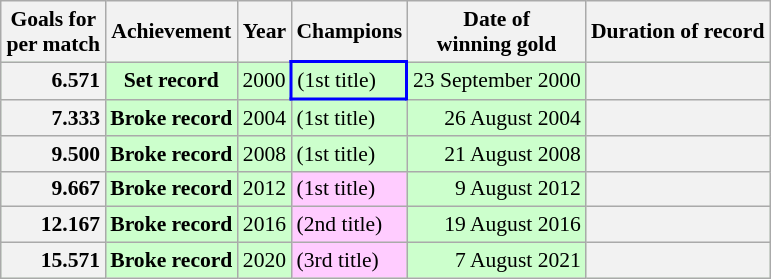<table class="wikitable" style="text-align: center; font-size: 90%; margin-left: 1em;">
<tr>
<th>Goals for<br>per match</th>
<th>Achievement</th>
<th>Year</th>
<th>Champions</th>
<th>Date of<br>winning gold</th>
<th>Duration of record</th>
</tr>
<tr style="background-color: #ccffcc;">
<td style="background-color: #f2f2f2; text-align: right;"><strong>6.571</strong></td>
<td><strong>Set record</strong></td>
<td>2000</td>
<td style="border: 2px solid blue; text-align: left;"> (1st title)</td>
<td style="text-align: right;">23 September 2000</td>
<td style="background-color: #f2f2f2; text-align: left;"></td>
</tr>
<tr style="background-color: #ccffcc;">
<td style="background-color: #f2f2f2; text-align: right;"><strong>7.333</strong></td>
<td><strong>Broke record</strong></td>
<td>2004</td>
<td style="text-align: left;"> (1st title)</td>
<td style="text-align: right;">26 August 2004</td>
<td style="background-color: #f2f2f2; text-align: left;"></td>
</tr>
<tr style="background-color: #ccffcc;">
<td style="background-color: #f2f2f2; text-align: right;"><strong>9.500</strong></td>
<td><strong>Broke record</strong></td>
<td>2008</td>
<td style="text-align: left;"> (1st title)</td>
<td style="text-align: right;">21 August 2008</td>
<td style="background-color: #f2f2f2; text-align: left;"></td>
</tr>
<tr style="background-color: #ccffcc;">
<td style="background-color: #f2f2f2; text-align: right;"><strong>9.667</strong></td>
<td><strong>Broke record</strong></td>
<td>2012</td>
<td style="background-color: #ffccff; text-align: left;"> (1st title)</td>
<td style="text-align: right;">9 August 2012</td>
<td style="background-color: #f2f2f2; text-align: left;"></td>
</tr>
<tr style="background-color: #ccffcc;">
<td style="background-color: #f2f2f2; text-align: right;"><strong>12.167</strong></td>
<td><strong>Broke record</strong></td>
<td>2016</td>
<td style="background-color: #ffccff; text-align: left;"> (2nd title)</td>
<td style="text-align: right;">19 August 2016</td>
<td style="background-color: #f2f2f2; text-align: left;"></td>
</tr>
<tr style="background-color: #ccffcc;">
<td style="background-color: #f2f2f2; text-align: right;"><strong>15.571</strong></td>
<td><strong>Broke record</strong></td>
<td>2020</td>
<td style="background-color: #ffccff; text-align: left;"> (3rd title)</td>
<td style="text-align: right;">7 August 2021</td>
<td style="background-color: #f2f2f2; text-align: left;"></td>
</tr>
</table>
